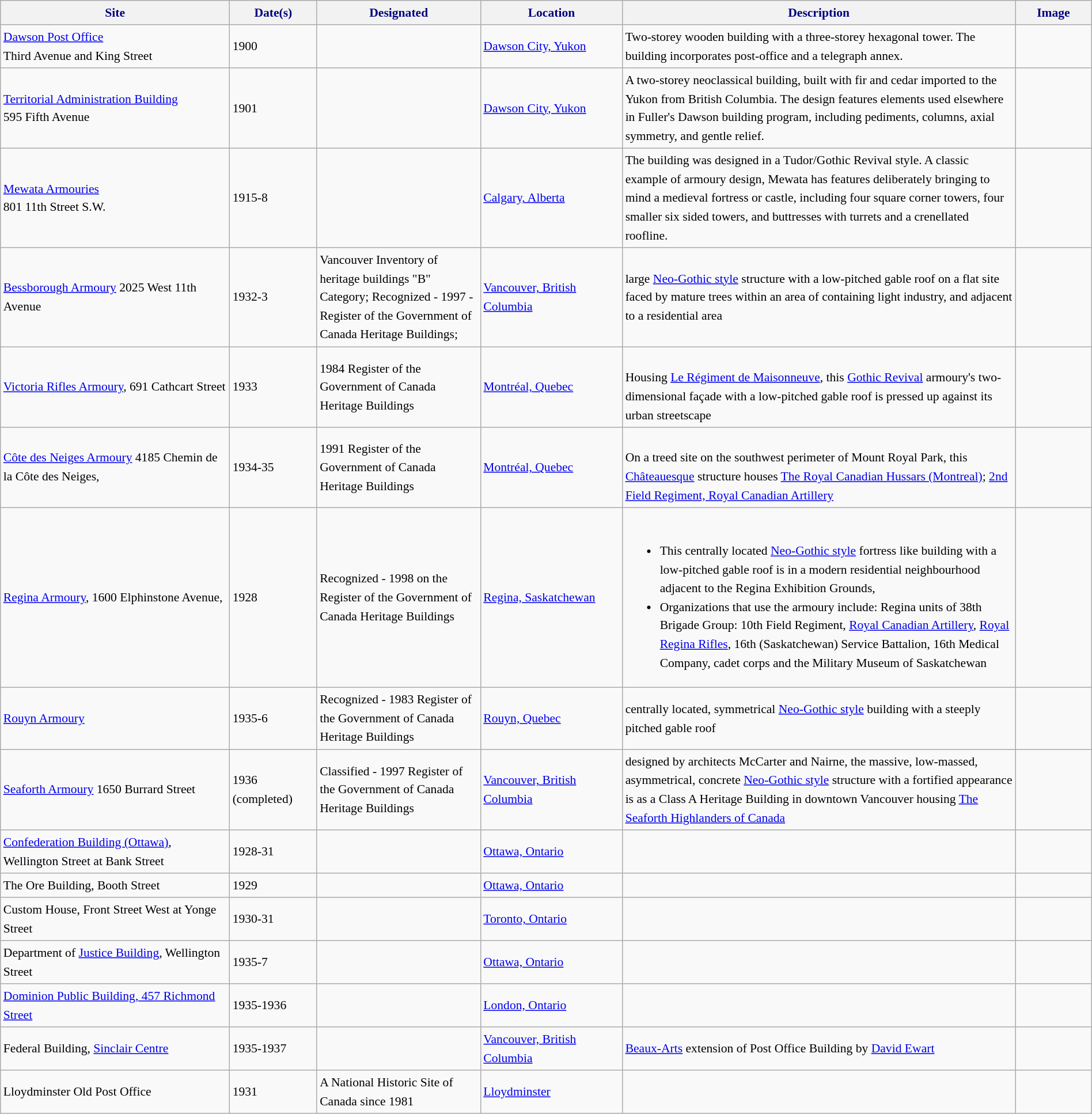<table class="wikitable sortable" style="font-size:90%;width:100%;border:0px;text-align:left;line-height:150%;">
<tr>
<th style="background: #f2f2f2; color: #000080" width="21%">Site</th>
<th style="background: #f2f2f2; color: #000080" width="8%">Date(s)</th>
<th style="background: #f2f2f2; color: #000080" width="15%">Designated</th>
<th style="background: #f2f2f2; color: #000080" width="13%">Location</th>
<th style="background: #f2f2f2; color: #000080" width="36%" class="unsortable">Description</th>
<th style="background: #f2f2f2; color: #000080" width="7%" class="unsortable">Image</th>
</tr>
<tr>
<td><a href='#'>Dawson Post Office</a><br> Third Avenue and King Street</td>
<td>1900</td>
<td></td>
<td><a href='#'>Dawson City, Yukon</a></td>
<td>Two-storey wooden building with a three-storey hexagonal tower. The building incorporates post-office and a telegraph annex.</td>
<td></td>
</tr>
<tr>
<td><a href='#'>Territorial Administration Building</a><br>595 Fifth Avenue</td>
<td>1901</td>
<td></td>
<td><a href='#'>Dawson City, Yukon</a></td>
<td>A two-storey neoclassical building, built with fir and cedar imported to the Yukon from British Columbia. The design features elements used elsewhere in Fuller's Dawson building program, including pediments, columns, axial symmetry, and gentle relief.</td>
<td></td>
</tr>
<tr>
<td><a href='#'>Mewata Armouries</a><br>801 11th Street S.W.</td>
<td>1915-8</td>
<td></td>
<td><a href='#'>Calgary, Alberta</a></td>
<td>The building was designed in a Tudor/Gothic Revival style. A classic example of armoury design, Mewata has features deliberately bringing to mind a medieval fortress or castle, including four square corner towers, four smaller six sided towers, and buttresses with turrets and a crenellated roofline.</td>
<td></td>
</tr>
<tr>
<td><a href='#'>Bessborough Armoury</a> 2025 West 11th Avenue</td>
<td>1932-3</td>
<td>Vancouver Inventory of heritage buildings "B" Category; Recognized - 1997 - Register of the Government of Canada Heritage Buildings;</td>
<td><a href='#'>Vancouver, British Columbia</a></td>
<td>large <a href='#'>Neo-Gothic style</a> structure with a low-pitched gable roof on a flat site faced by mature trees within an area of containing light industry, and adjacent to a residential area</td>
<td></td>
</tr>
<tr>
<td><a href='#'>Victoria Rifles Armoury</a>, 691 Cathcart Street</td>
<td>1933</td>
<td>1984 Register of the Government of Canada Heritage Buildings</td>
<td><a href='#'>Montréal, Quebec</a></td>
<td><br>Housing <a href='#'>Le Régiment de Maisonneuve</a>, this <a href='#'>Gothic Revival</a> armoury's two-dimensional façade with a low-pitched gable roof is pressed up against its urban streetscape</td>
<td></td>
</tr>
<tr>
<td><a href='#'>Côte des Neiges Armoury</a> 4185 Chemin de la Côte des Neiges,</td>
<td>1934-35</td>
<td>1991 Register of the Government of Canada Heritage Buildings</td>
<td><a href='#'>Montréal, Quebec</a></td>
<td><br>On a treed site on the southwest perimeter of Mount Royal Park, this <a href='#'>Châteauesque</a> structure houses <a href='#'>The Royal Canadian Hussars (Montreal)</a>; <a href='#'>2nd Field Regiment, Royal Canadian Artillery</a></td>
<td></td>
</tr>
<tr>
<td><a href='#'>Regina Armoury</a>, 1600 Elphinstone Avenue,</td>
<td>1928</td>
<td>Recognized - 1998 on the Register of the Government of Canada Heritage Buildings</td>
<td><a href='#'>Regina, Saskatchewan</a></td>
<td><br><ul><li>This centrally located <a href='#'>Neo-Gothic style</a> fortress like building with a low-pitched gable roof is in a modern residential neighbourhood adjacent to the Regina Exhibition Grounds,</li><li>Organizations that use the armoury include: Regina units of 38th Brigade Group: 10th Field Regiment, <a href='#'>Royal Canadian Artillery</a>, <a href='#'>Royal Regina Rifles</a>, 16th (Saskatchewan) Service Battalion, 16th Medical Company, cadet corps and the Military Museum of Saskatchewan</li></ul></td>
<td></td>
</tr>
<tr>
<td><a href='#'>Rouyn Armoury</a></td>
<td>1935-6</td>
<td>Recognized - 1983 Register of the Government of Canada Heritage Buildings</td>
<td><a href='#'>Rouyn, Quebec</a></td>
<td>centrally located, symmetrical <a href='#'>Neo-Gothic style</a> building with a steeply pitched gable roof</td>
<td></td>
</tr>
<tr>
<td><a href='#'>Seaforth Armoury</a> 1650 Burrard Street</td>
<td>1936 (completed)</td>
<td>Classified - 1997 Register of the Government of Canada Heritage Buildings</td>
<td><a href='#'>Vancouver, British Columbia</a></td>
<td>designed by architects McCarter and Nairne, the massive, low-massed, asymmetrical, concrete <a href='#'>Neo-Gothic style</a> structure with a fortified appearance is as a Class A Heritage Building in downtown Vancouver housing <a href='#'>The Seaforth Highlanders of Canada</a></td>
<td></td>
</tr>
<tr>
<td><a href='#'>Confederation Building (Ottawa)</a>, Wellington Street at Bank Street</td>
<td>1928-31</td>
<td></td>
<td><a href='#'>Ottawa, Ontario</a></td>
<td></td>
<td></td>
</tr>
<tr>
<td>The Ore Building, Booth Street</td>
<td>1929</td>
<td></td>
<td><a href='#'>Ottawa, Ontario</a></td>
<td></td>
<td></td>
</tr>
<tr>
<td>Custom House, Front Street West at Yonge Street</td>
<td>1930-31</td>
<td></td>
<td><a href='#'>Toronto, Ontario</a></td>
<td></td>
<td></td>
</tr>
<tr>
<td>Department of <a href='#'>Justice Building</a>, Wellington Street</td>
<td>1935-7</td>
<td></td>
<td><a href='#'>Ottawa, Ontario</a></td>
<td></td>
<td></td>
</tr>
<tr>
<td><a href='#'>Dominion Public Building, 457 Richmond Street</a></td>
<td>1935-1936</td>
<td></td>
<td><a href='#'>London, Ontario</a></td>
<td></td>
<td></td>
</tr>
<tr>
<td>Federal Building, <a href='#'>Sinclair Centre</a></td>
<td>1935-1937</td>
<td></td>
<td><a href='#'>Vancouver, British Columbia</a></td>
<td><a href='#'>Beaux-Arts</a> extension of Post Office Building by <a href='#'>David Ewart</a></td>
<td></td>
</tr>
<tr>
<td>Lloydminster Old Post Office</td>
<td>1931</td>
<td>A National Historic Site of Canada since 1981</td>
<td><a href='#'>Lloydminster</a></td>
<td></td>
<td></td>
</tr>
</table>
